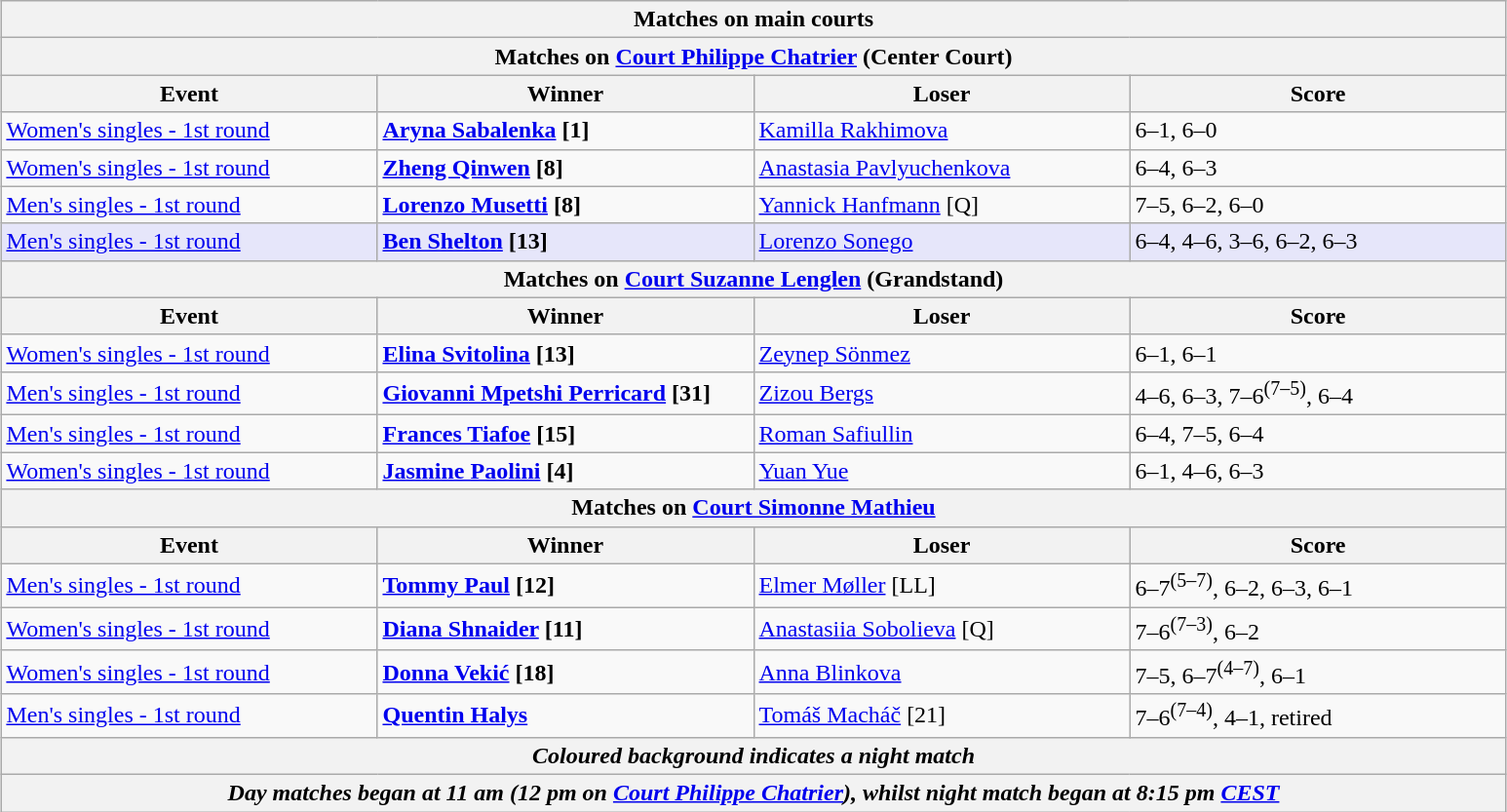<table class="wikitable" style="margin:auto;">
<tr>
<th colspan=4 style=white-space:nowrap>Matches on main courts</th>
</tr>
<tr>
<th colspan=4>Matches on <a href='#'>Court Philippe Chatrier</a> (Center Court)</th>
</tr>
<tr>
<th width=250>Event</th>
<th width=250>Winner</th>
<th width=250>Loser</th>
<th width=250>Score</th>
</tr>
<tr>
<td><a href='#'>Women's singles - 1st round</a></td>
<td><strong> <a href='#'>Aryna Sabalenka</a> [1]</strong></td>
<td> <a href='#'>Kamilla Rakhimova</a></td>
<td>6–1, 6–0</td>
</tr>
<tr>
<td><a href='#'>Women's singles - 1st round</a></td>
<td><strong> <a href='#'>Zheng Qinwen</a> [8]</strong></td>
<td> <a href='#'>Anastasia Pavlyuchenkova</a></td>
<td>6–4, 6–3</td>
</tr>
<tr>
<td><a href='#'>Men's singles - 1st round</a></td>
<td><strong> <a href='#'>Lorenzo Musetti</a> [8]</strong></td>
<td> <a href='#'>Yannick Hanfmann</a> [Q]</td>
<td>7–5, 6–2, 6–0</td>
</tr>
<tr style="background:lavender">
<td><a href='#'>Men's singles - 1st round</a></td>
<td><strong> <a href='#'>Ben Shelton</a> [13]</strong></td>
<td> <a href='#'>Lorenzo Sonego</a></td>
<td>6–4, 4–6, 3–6, 6–2, 6–3</td>
</tr>
<tr>
<th colspan=4>Matches on <a href='#'>Court Suzanne Lenglen</a> (Grandstand)</th>
</tr>
<tr>
<th width=250>Event</th>
<th width=250>Winner</th>
<th width=250>Loser</th>
<th width=250>Score</th>
</tr>
<tr>
<td><a href='#'>Women's singles - 1st round</a></td>
<td><strong> <a href='#'>Elina Svitolina</a> [13]</strong></td>
<td> <a href='#'>Zeynep Sönmez</a></td>
<td>6–1, 6–1</td>
</tr>
<tr>
<td><a href='#'>Men's singles - 1st round</a></td>
<td><strong> <a href='#'>Giovanni Mpetshi Perricard</a> [31]</strong></td>
<td> <a href='#'>Zizou Bergs</a></td>
<td>4–6, 6–3, 7–6<sup>(7–5)</sup>, 6–4</td>
</tr>
<tr>
<td><a href='#'>Men's singles - 1st round</a></td>
<td><strong> <a href='#'>Frances Tiafoe</a> [15]</strong></td>
<td> <a href='#'>Roman Safiullin</a></td>
<td>6–4, 7–5, 6–4</td>
</tr>
<tr>
<td><a href='#'>Women's singles - 1st round</a></td>
<td><strong> <a href='#'>Jasmine Paolini</a> [4]</strong></td>
<td> <a href='#'>Yuan Yue</a></td>
<td>6–1, 4–6, 6–3</td>
</tr>
<tr>
<th colspan=4>Matches on <a href='#'>Court Simonne Mathieu</a></th>
</tr>
<tr>
<th width=250>Event</th>
<th width=250>Winner</th>
<th width=250>Loser</th>
<th width=250>Score</th>
</tr>
<tr>
<td><a href='#'>Men's singles - 1st round</a></td>
<td><strong> <a href='#'>Tommy Paul</a> [12]</strong></td>
<td> <a href='#'>Elmer Møller</a> [LL]</td>
<td>6–7<sup>(5–7)</sup>, 6–2, 6–3, 6–1</td>
</tr>
<tr>
<td><a href='#'>Women's singles - 1st round</a></td>
<td><strong> <a href='#'>Diana Shnaider</a> [11]</strong></td>
<td> <a href='#'>Anastasiia Sobolieva</a> [Q]</td>
<td>7–6<sup>(7–3)</sup>, 6–2</td>
</tr>
<tr>
<td><a href='#'>Women's singles - 1st round</a></td>
<td><strong> <a href='#'>Donna Vekić</a> [18]</strong></td>
<td> <a href='#'>Anna Blinkova</a></td>
<td>7–5, 6–7<sup>(4–7)</sup>, 6–1</td>
</tr>
<tr>
<td><a href='#'>Men's singles - 1st round</a></td>
<td><strong> <a href='#'>Quentin Halys</a></strong></td>
<td> <a href='#'>Tomáš Macháč</a> [21]</td>
<td>7–6<sup>(7–4)</sup>, 4–1, retired</td>
</tr>
<tr>
<th colspan=4><em>Coloured background indicates a night match</em></th>
</tr>
<tr>
<th colspan=4><em>Day matches began at 11 am (12 pm on <a href='#'>Court Philippe Chatrier</a>), whilst night match began at 8:15 pm <a href='#'>CEST</a></em></th>
</tr>
</table>
